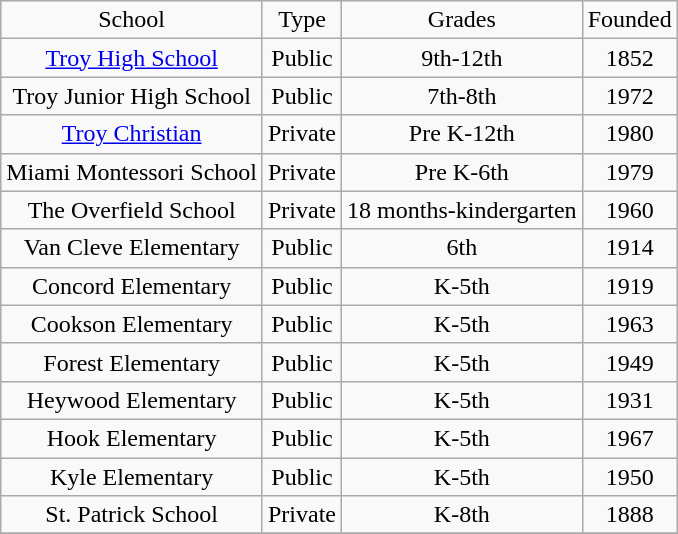<table class="wikitable" style="text-align:center">
<tr>
<td>School</td>
<td>Type</td>
<td>Grades</td>
<td>Founded</td>
</tr>
<tr>
<td><a href='#'>Troy High School</a></td>
<td>Public</td>
<td>9th-12th</td>
<td>1852</td>
</tr>
<tr>
<td>Troy Junior High School</td>
<td>Public</td>
<td>7th-8th</td>
<td>1972</td>
</tr>
<tr>
<td><a href='#'>Troy Christian</a></td>
<td>Private</td>
<td>Pre K-12th</td>
<td>1980</td>
</tr>
<tr>
<td>Miami Montessori School</td>
<td>Private</td>
<td>Pre K-6th</td>
<td>1979</td>
</tr>
<tr>
<td>The Overfield School</td>
<td>Private</td>
<td>18 months-kindergarten</td>
<td>1960</td>
</tr>
<tr>
<td>Van Cleve Elementary</td>
<td>Public</td>
<td>6th</td>
<td>1914</td>
</tr>
<tr>
<td>Concord Elementary</td>
<td>Public</td>
<td>K-5th</td>
<td>1919</td>
</tr>
<tr>
<td>Cookson Elementary</td>
<td>Public</td>
<td>K-5th</td>
<td>1963</td>
</tr>
<tr>
<td>Forest Elementary</td>
<td>Public</td>
<td>K-5th</td>
<td>1949</td>
</tr>
<tr>
<td>Heywood Elementary</td>
<td>Public</td>
<td>K-5th</td>
<td>1931</td>
</tr>
<tr>
<td>Hook Elementary</td>
<td>Public</td>
<td>K-5th</td>
<td>1967</td>
</tr>
<tr>
<td>Kyle Elementary</td>
<td>Public</td>
<td>K-5th</td>
<td>1950</td>
</tr>
<tr>
<td>St. Patrick School</td>
<td>Private</td>
<td>K-8th</td>
<td>1888</td>
</tr>
<tr>
</tr>
</table>
